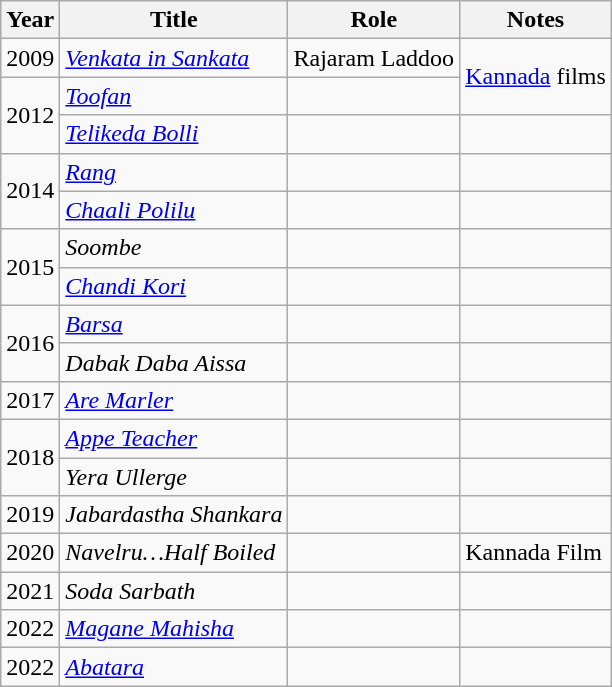<table class="wikitable">
<tr>
<th>Year</th>
<th>Title</th>
<th>Role</th>
<th>Notes</th>
</tr>
<tr>
<td>2009</td>
<td><em><a href='#'>Venkata in Sankata</a></em></td>
<td>Rajaram Laddoo</td>
<td rowspan="2"><a href='#'>Kannada</a> films</td>
</tr>
<tr>
<td rowspan="2">2012</td>
<td><em><a href='#'>Toofan</a></em></td>
<td></td>
</tr>
<tr>
<td><em><a href='#'>Telikeda Bolli</a></em></td>
<td></td>
<td></td>
</tr>
<tr>
<td rowspan="2">2014</td>
<td><em><a href='#'>Rang</a></em></td>
<td></td>
<td></td>
</tr>
<tr>
<td><em><a href='#'>Chaali Polilu</a></em></td>
<td></td>
<td></td>
</tr>
<tr>
<td rowspan="2">2015</td>
<td><em>Soombe</em></td>
<td></td>
<td></td>
</tr>
<tr>
<td><em><a href='#'>Chandi Kori</a></em></td>
<td></td>
<td></td>
</tr>
<tr>
<td rowspan="2">2016</td>
<td><em><a href='#'>Barsa</a></em></td>
<td></td>
<td></td>
</tr>
<tr>
<td><em>Dabak Daba Aissa</em></td>
<td></td>
<td></td>
</tr>
<tr>
<td>2017</td>
<td><em><a href='#'>Are Marler</a></em></td>
<td></td>
<td></td>
</tr>
<tr>
<td rowspan="2">2018</td>
<td><em><a href='#'>Appe Teacher</a></em></td>
<td></td>
<td></td>
</tr>
<tr>
<td><em>Yera Ullerge</em></td>
<td></td>
<td></td>
</tr>
<tr>
<td>2019</td>
<td><em>Jabardastha Shankara</em></td>
<td></td>
<td></td>
</tr>
<tr>
<td>2020</td>
<td><em>Navelru…Half Boiled</em></td>
<td></td>
<td>Kannada Film</td>
</tr>
<tr>
<td>2021</td>
<td><em>Soda Sarbath</em></td>
<td></td>
<td></td>
</tr>
<tr>
<td>2022</td>
<td><em><a href='#'>Magane Mahisha</a></em></td>
<td></td>
</tr>
<tr>
<td>2022</td>
<td><em><a href='#'>Abatara</a></em></td>
<td></td>
<td></td>
</tr>
</table>
